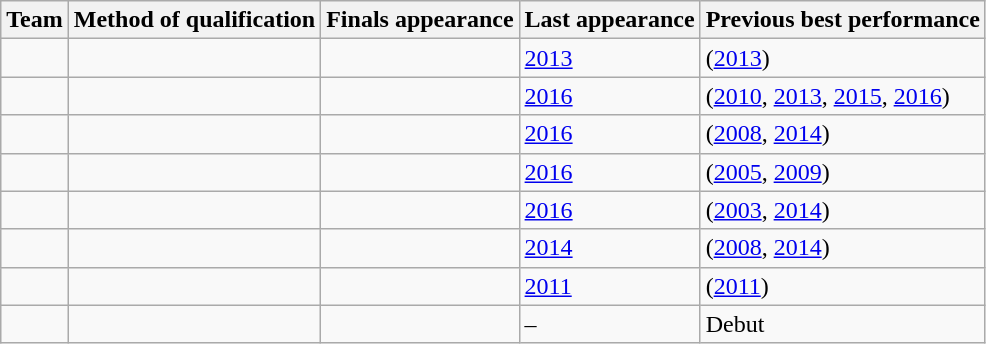<table class="wikitable sortable">
<tr>
<th>Team</th>
<th>Method of qualification</th>
<th>Finals appearance</th>
<th>Last appearance</th>
<th>Previous best performance</th>
</tr>
<tr>
<td></td>
<td></td>
<td></td>
<td><a href='#'>2013</a></td>
<td> (<a href='#'>2013</a>)</td>
</tr>
<tr>
<td></td>
<td></td>
<td></td>
<td><a href='#'>2016</a></td>
<td> (<a href='#'>2010</a>, <a href='#'>2013</a>, <a href='#'>2015</a>, <a href='#'>2016</a>)</td>
</tr>
<tr>
<td></td>
<td></td>
<td></td>
<td><a href='#'>2016</a></td>
<td> (<a href='#'>2008</a>, <a href='#'>2014</a>)</td>
</tr>
<tr>
<td></td>
<td></td>
<td></td>
<td><a href='#'>2016</a></td>
<td> (<a href='#'>2005</a>, <a href='#'>2009</a>)</td>
</tr>
<tr>
<td></td>
<td></td>
<td></td>
<td><a href='#'>2016</a></td>
<td> (<a href='#'>2003</a>, <a href='#'>2014</a>)</td>
</tr>
<tr>
<td></td>
<td></td>
<td></td>
<td><a href='#'>2014</a></td>
<td> (<a href='#'>2008</a>, <a href='#'>2014</a>)</td>
</tr>
<tr>
<td></td>
<td></td>
<td></td>
<td><a href='#'>2011</a></td>
<td> (<a href='#'>2011</a>)</td>
</tr>
<tr>
<td></td>
<td></td>
<td></td>
<td>–</td>
<td>Debut</td>
</tr>
</table>
